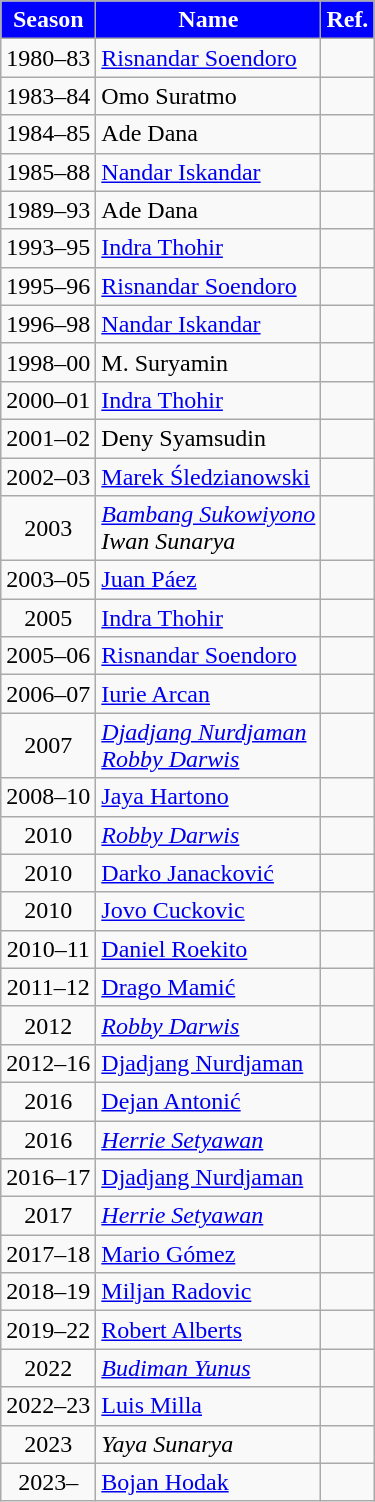<table class="wikitable">
<tr>
<th style="background:Blue; color:white;">Season</th>
<th style="background:Blue; color:white;">Name</th>
<th style="background:Blue; color:white;">Ref.</th>
</tr>
<tr>
<td style="text-align:center;">1980–83</td>
<td> <a href='#'>Risnandar Soendoro</a></td>
<td></td>
</tr>
<tr>
<td style="text-align:center;">1983–84</td>
<td> Omo Suratmo</td>
<td style="text-align:center;"></td>
</tr>
<tr>
<td style="text-align:center;">1984–85</td>
<td> Ade Dana</td>
<td style="text-align:center;"></td>
</tr>
<tr>
<td style="text-align:center;">1985–88</td>
<td> <a href='#'>Nandar Iskandar</a></td>
<td style="text-align:center;"></td>
</tr>
<tr>
<td style="text-align:center;">1989–93</td>
<td> Ade Dana</td>
<td style="text-align:center;"></td>
</tr>
<tr>
<td style="text-align:center;">1993–95</td>
<td> <a href='#'>Indra Thohir</a></td>
<td style="text-align:center;"></td>
</tr>
<tr>
<td style="text-align:center;">1995–96</td>
<td> <a href='#'>Risnandar Soendoro</a></td>
<td style="text-align:center;"></td>
</tr>
<tr>
<td style="text-align:center;">1996–98</td>
<td> <a href='#'>Nandar Iskandar</a></td>
<td style="text-align:center;"></td>
</tr>
<tr>
<td style="text-align:center;">1998–00</td>
<td> M. Suryamin</td>
<td style="text-align:center;"></td>
</tr>
<tr>
<td style="text-align:center;">2000–01</td>
<td> <a href='#'>Indra Thohir</a></td>
<td style="text-align:center;"></td>
</tr>
<tr>
<td style="text-align:center;">2001–02</td>
<td> Deny Syamsudin</td>
<td style="text-align:center;"></td>
</tr>
<tr>
<td style="text-align:center;">2002–03</td>
<td> <a href='#'>Marek Śledzianowski</a></td>
<td align=center></td>
</tr>
<tr>
<td style="text-align:center;">2003</td>
<td> <em><a href='#'>Bambang Sukowiyono</a></em><br> <em>Iwan Sunarya</em></td>
<td></td>
</tr>
<tr>
<td style="text-align:center;">2003–05</td>
<td> <a href='#'>Juan Páez</a></td>
<td style="text-align:center;"></td>
</tr>
<tr>
<td style="text-align:center;">2005</td>
<td> <a href='#'>Indra Thohir</a></td>
<td></td>
</tr>
<tr>
<td style="text-align:center;">2005–06</td>
<td> <a href='#'>Risnandar Soendoro</a></td>
<td style="text-align:center;"></td>
</tr>
<tr>
<td style="text-align:center;">2006–07</td>
<td> <a href='#'>Iurie Arcan</a></td>
<td style="text-align:center;"></td>
</tr>
<tr>
<td style="text-align:center;">2007</td>
<td> <em><a href='#'>Djadjang Nurdjaman</a></em><br> <em><a href='#'>Robby Darwis</a></em></td>
<td></td>
</tr>
<tr>
<td style="text-align:center;">2008–10</td>
<td> <a href='#'>Jaya Hartono</a></td>
<td style="text-align:center;"></td>
</tr>
<tr>
<td style="text-align:center;">2010</td>
<td> <em><a href='#'>Robby Darwis</a></em></td>
<td></td>
</tr>
<tr>
<td style="text-align:center;">2010</td>
<td> <a href='#'>Darko Janacković</a></td>
<td></td>
</tr>
<tr>
<td style="text-align:center;">2010</td>
<td> <a href='#'>Jovo Cuckovic</a></td>
<td></td>
</tr>
<tr>
<td style="text-align:center;">2010–11</td>
<td> <a href='#'>Daniel Roekito</a></td>
<td style="text-align:center;"></td>
</tr>
<tr>
<td style="text-align:center;">2011–12</td>
<td> <a href='#'>Drago Mamić</a></td>
<td style="text-align:center;"></td>
</tr>
<tr>
<td style="text-align:center;">2012</td>
<td> <em><a href='#'>Robby Darwis</a></em></td>
<td></td>
</tr>
<tr>
<td style="text-align:center;">2012–16</td>
<td> <a href='#'>Djadjang Nurdjaman</a></td>
<td style="text-align:center;"></td>
</tr>
<tr>
<td style="text-align:center;">2016</td>
<td> <a href='#'>Dejan Antonić</a></td>
<td></td>
</tr>
<tr>
<td style="text-align:center;">2016</td>
<td> <em><a href='#'>Herrie Setyawan</a></em></td>
<td></td>
</tr>
<tr>
<td style="text-align:center;">2016–17</td>
<td> <a href='#'>Djadjang Nurdjaman</a></td>
<td style="text-align:center;"></td>
</tr>
<tr>
<td style="text-align:center;">2017</td>
<td> <em><a href='#'>Herrie Setyawan</a></em></td>
<td></td>
</tr>
<tr>
<td style="text-align:center;">2017–18</td>
<td> <a href='#'>Mario Gómez</a></td>
<td></td>
</tr>
<tr>
<td style="text-align:center;">2018–19</td>
<td> <a href='#'>Miljan Radovic</a></td>
<td style="text-align:center;"></td>
</tr>
<tr>
<td style="text-align:center;">2019–22</td>
<td> <a href='#'>Robert Alberts</a></td>
<td></td>
</tr>
<tr>
<td style="text-align:center;">2022</td>
<td> <em><a href='#'>Budiman Yunus</a></em></td>
<td></td>
</tr>
<tr>
<td style="text-align:center;">2022–23</td>
<td> <a href='#'>Luis Milla</a></td>
<td></td>
</tr>
<tr>
<td style="text-align:center;">2023</td>
<td> <em>Yaya Sunarya</em></td>
<td></td>
</tr>
<tr>
<td style="text-align:center;">2023–</td>
<td> <a href='#'>Bojan Hodak</a></td>
<td></td>
</tr>
</table>
